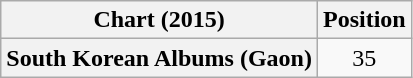<table class="wikitable plainrowheaders" style="text-align:center">
<tr>
<th scope="col">Chart (2015)</th>
<th scope="col">Position</th>
</tr>
<tr>
<th scope="row">South Korean Albums (Gaon)</th>
<td>35</td>
</tr>
</table>
